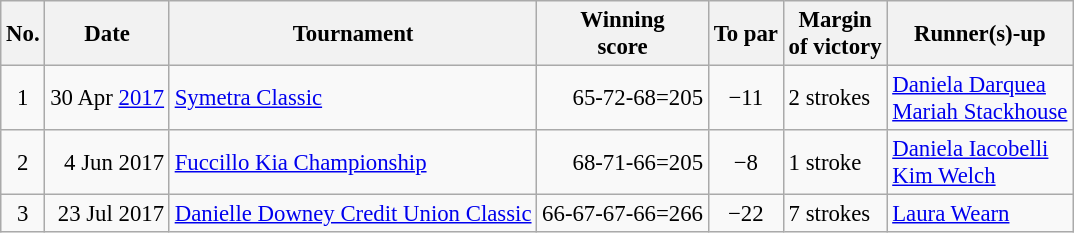<table class="wikitable" style="font-size:95%;">
<tr>
<th>No.</th>
<th>Date</th>
<th>Tournament</th>
<th>Winning<br>score</th>
<th>To par</th>
<th>Margin<br>of victory</th>
<th>Runner(s)-up</th>
</tr>
<tr>
<td align=center>1</td>
<td align=right>30 Apr <a href='#'>2017</a></td>
<td><a href='#'>Symetra Classic</a></td>
<td align=right>65-72-68=205</td>
<td align=center>−11</td>
<td>2 strokes</td>
<td> <a href='#'>Daniela Darquea</a><br> <a href='#'>Mariah Stackhouse</a></td>
</tr>
<tr>
<td align=center>2</td>
<td align=right>4 Jun 2017</td>
<td><a href='#'>Fuccillo Kia Championship</a></td>
<td align=right>68-71-66=205</td>
<td align=center>−8</td>
<td>1 stroke</td>
<td> <a href='#'>Daniela Iacobelli</a><br> <a href='#'>Kim Welch</a></td>
</tr>
<tr>
<td align=center>3</td>
<td align=right>23 Jul 2017</td>
<td><a href='#'>Danielle Downey Credit Union Classic</a></td>
<td align=right>66-67-67-66=266</td>
<td align=center>−22</td>
<td>7 strokes</td>
<td> <a href='#'>Laura Wearn</a></td>
</tr>
</table>
